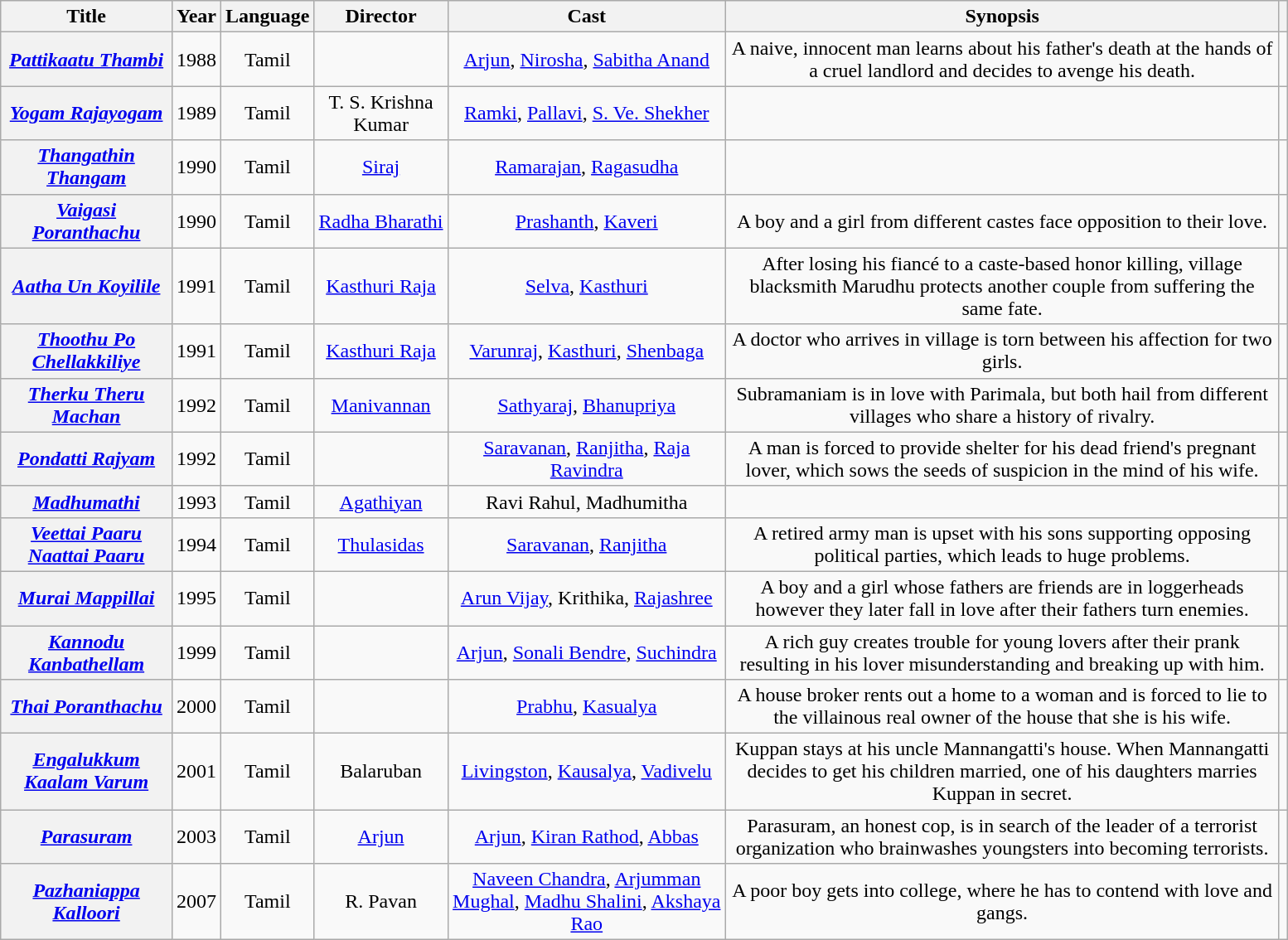<table class="wikitable plainrowheaders sortable" style="width: 82%; text-align: center;">
<tr>
<th scope="col">Title</th>
<th scope="col">Year</th>
<th scope="col">Language</th>
<th scope="col">Director</th>
<th scope="col">Cast</th>
<th scope="col" class="unsortable">Synopsis</th>
<th scope="col" class="unsortable"></th>
</tr>
<tr>
<th scope="row"><em><a href='#'>Pattikaatu Thambi</a></em></th>
<td>1988</td>
<td>Tamil</td>
<td></td>
<td><a href='#'>Arjun</a>, <a href='#'>Nirosha</a>, <a href='#'>Sabitha Anand</a></td>
<td>A naive, innocent man learns about his father's death at the hands of a cruel landlord and decides to avenge his death.</td>
<td></td>
</tr>
<tr>
<th scope="row"><em><a href='#'>Yogam Rajayogam</a></em></th>
<td>1989</td>
<td>Tamil</td>
<td>T. S. Krishna Kumar</td>
<td><a href='#'>Ramki</a>, <a href='#'>Pallavi</a>, <a href='#'>S. Ve. Shekher</a></td>
<td></td>
<td></td>
</tr>
<tr>
<th scope="row"><em><a href='#'>Thangathin Thangam</a></em></th>
<td>1990</td>
<td>Tamil</td>
<td><a href='#'>Siraj</a></td>
<td><a href='#'>Ramarajan</a>, <a href='#'>Ragasudha</a></td>
<td></td>
<td></td>
</tr>
<tr>
<th scope="row"><em><a href='#'>Vaigasi Poranthachu</a></em></th>
<td>1990</td>
<td>Tamil</td>
<td><a href='#'>Radha Bharathi</a></td>
<td><a href='#'>Prashanth</a>, <a href='#'>Kaveri</a></td>
<td>A boy and a girl from different castes face opposition to their love.</td>
<td></td>
</tr>
<tr>
<th scope="row"><em><a href='#'>Aatha Un Koyilile</a></em></th>
<td>1991</td>
<td>Tamil</td>
<td><a href='#'>Kasthuri Raja</a></td>
<td><a href='#'>Selva</a>, <a href='#'>Kasthuri</a></td>
<td>After losing his fiancé to a caste-based honor killing, village blacksmith Marudhu protects another couple from suffering the same fate.</td>
<td></td>
</tr>
<tr>
<th scope="row"><em><a href='#'>Thoothu Po Chellakkiliye</a></em></th>
<td>1991</td>
<td>Tamil</td>
<td><a href='#'>Kasthuri Raja</a></td>
<td><a href='#'>Varunraj</a>, <a href='#'>Kasthuri</a>, <a href='#'>Shenbaga</a></td>
<td>A doctor who arrives in village is torn between his affection for two girls.</td>
<td></td>
</tr>
<tr>
<th scope="row"><em><a href='#'>Therku Theru Machan</a></em></th>
<td>1992</td>
<td>Tamil</td>
<td><a href='#'>Manivannan</a></td>
<td><a href='#'>Sathyaraj</a>, <a href='#'>Bhanupriya</a></td>
<td>Subramaniam is in love with Parimala, but both hail from different villages who share a history of rivalry.</td>
<td></td>
</tr>
<tr>
<th scope="row"><em><a href='#'>Pondatti Rajyam</a></em></th>
<td>1992</td>
<td>Tamil</td>
<td></td>
<td><a href='#'>Saravanan</a>, <a href='#'>Ranjitha</a>, <a href='#'>Raja Ravindra</a></td>
<td>A man is forced to provide shelter for his dead friend's pregnant lover, which sows the seeds of suspicion in the mind of his wife.</td>
<td></td>
</tr>
<tr>
<th scope="row"><em><a href='#'>Madhumathi</a></em></th>
<td>1993</td>
<td>Tamil</td>
<td><a href='#'>Agathiyan</a></td>
<td>Ravi Rahul, Madhumitha</td>
<td></td>
<td></td>
</tr>
<tr>
<th scope="row"><em><a href='#'>Veettai Paaru Naattai Paaru</a></em></th>
<td>1994</td>
<td>Tamil</td>
<td><a href='#'>Thulasidas</a></td>
<td><a href='#'>Saravanan</a>, <a href='#'>Ranjitha</a></td>
<td>A retired army man is upset with his sons supporting opposing political parties, which leads to huge problems.</td>
<td></td>
</tr>
<tr>
<th scope="row"><em><a href='#'>Murai Mappillai</a></em></th>
<td>1995</td>
<td>Tamil</td>
<td></td>
<td><a href='#'>Arun Vijay</a>, Krithika, <a href='#'>Rajashree</a></td>
<td>A boy and a girl whose fathers are friends are in loggerheads however they later fall in love after their fathers turn enemies.</td>
<td></td>
</tr>
<tr>
<th scope="row"><em><a href='#'>Kannodu Kanbathellam</a></em></th>
<td>1999</td>
<td>Tamil</td>
<td></td>
<td><a href='#'>Arjun</a>, <a href='#'>Sonali Bendre</a>, <a href='#'>Suchindra</a></td>
<td>A rich guy creates trouble for young lovers after their prank resulting in his lover misunderstanding and breaking up with him.</td>
<td></td>
</tr>
<tr>
<th scope="row"><em><a href='#'>Thai Poranthachu</a></em></th>
<td>2000</td>
<td>Tamil</td>
<td></td>
<td><a href='#'>Prabhu</a>, <a href='#'>Kasualya</a></td>
<td>A house broker rents out a home to a woman and is forced to lie to the villainous real owner of the house that she is his wife.</td>
<td></td>
</tr>
<tr>
<th scope="row"><em><a href='#'>Engalukkum Kaalam Varum</a></em></th>
<td>2001</td>
<td>Tamil</td>
<td>Balaruban</td>
<td><a href='#'>Livingston</a>, <a href='#'>Kausalya</a>, <a href='#'>Vadivelu</a></td>
<td>Kuppan stays at his uncle Mannangatti's house. When Mannangatti decides to get his children married, one of his daughters marries Kuppan in secret.</td>
<td></td>
</tr>
<tr>
<th scope="row"><em><a href='#'>Parasuram</a></em></th>
<td>2003</td>
<td>Tamil</td>
<td><a href='#'>Arjun</a></td>
<td><a href='#'>Arjun</a>, <a href='#'>Kiran Rathod</a>, <a href='#'>Abbas</a></td>
<td>Parasuram, an honest cop, is in search of the leader of a terrorist organization who brainwashes youngsters into becoming terrorists.</td>
<td></td>
</tr>
<tr>
<th scope="row"><em><a href='#'>Pazhaniappa Kalloori</a></em></th>
<td>2007</td>
<td>Tamil</td>
<td>R. Pavan</td>
<td><a href='#'>Naveen Chandra</a>, <a href='#'>Arjumman Mughal</a>, <a href='#'>Madhu Shalini</a>, <a href='#'>Akshaya Rao</a></td>
<td>A poor boy gets into college, where he has to contend with love and gangs.</td>
<td></td>
</tr>
</table>
